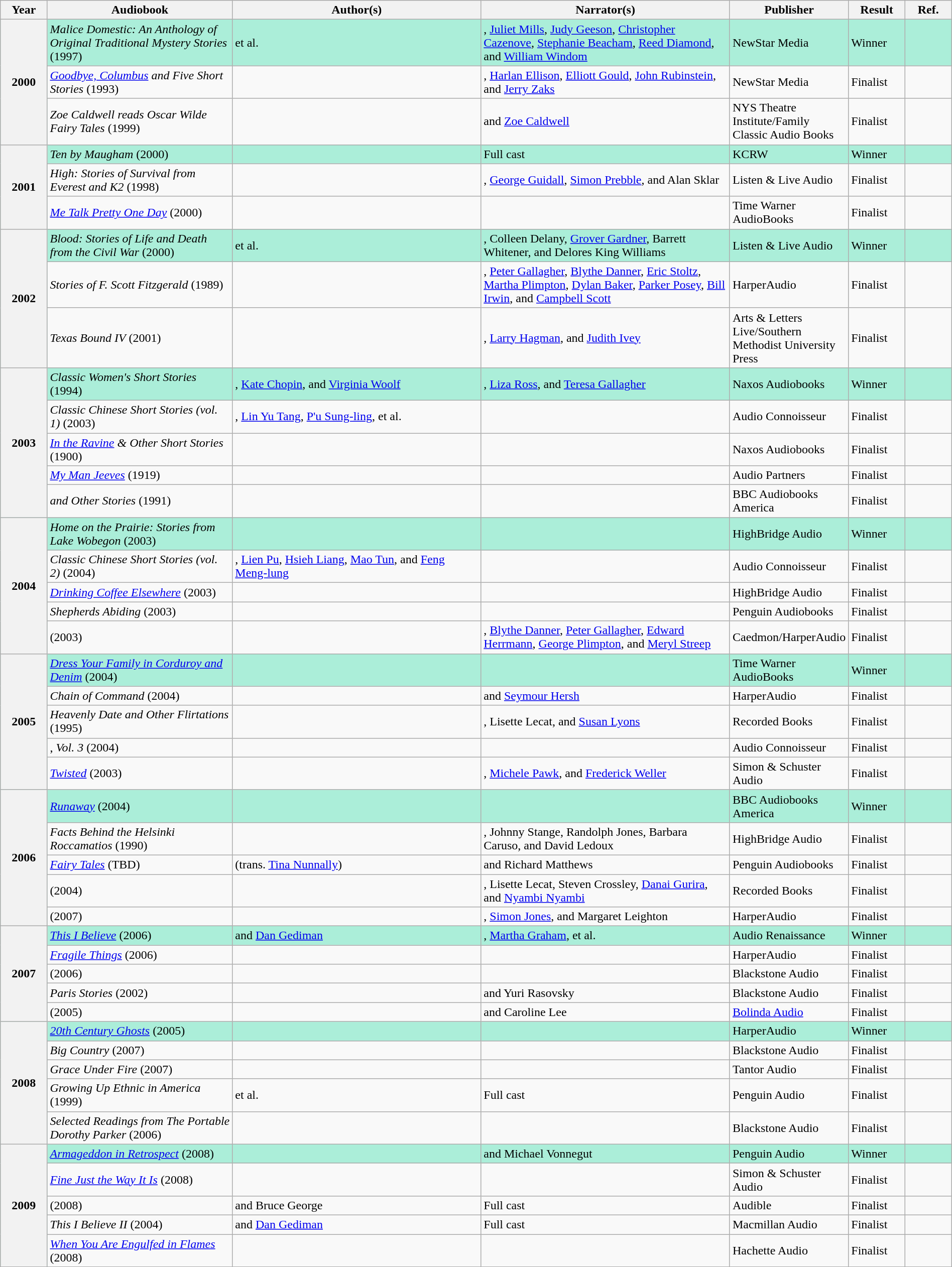<table class="wikitable sortable mw-collapsible" style="width:100%">
<tr>
<th scope="col" width="5%">Year</th>
<th scope="col" width="20%">Audiobook</th>
<th scope="col" width="27%">Author(s)</th>
<th scope="col" width="27%">Narrator(s)</th>
<th scope="col" width="10%">Publisher</th>
<th scope="col" width="6%">Result</th>
<th scope="col" width="5%">Ref.</th>
</tr>
<tr style="background:#ABEED9">
<th rowspan="3">2000<br></th>
<td><em>Malice Domestic: An Anthology of Original Traditional Mystery Stories</em> (1997)</td>
<td> et al.</td>
<td>, <a href='#'>Juliet Mills</a>, <a href='#'>Judy Geeson</a>, <a href='#'>Christopher Cazenove</a>, <a href='#'>Stephanie Beacham</a>, <a href='#'>Reed Diamond</a>, and <a href='#'>William Windom</a></td>
<td>NewStar Media</td>
<td>Winner</td>
<td></td>
</tr>
<tr>
<td><em><a href='#'>Goodbye, Columbus</a> and Five Short Stories</em> (1993)</td>
<td></td>
<td>, <a href='#'>Harlan Ellison</a>, <a href='#'>Elliott Gould</a>, <a href='#'>John Rubinstein</a>, and <a href='#'>Jerry Zaks</a></td>
<td>NewStar Media</td>
<td>Finalist</td>
<td></td>
</tr>
<tr>
<td><em>Zoe Caldwell reads Oscar Wilde Fairy Tales</em> (1999)</td>
<td></td>
<td> and <a href='#'>Zoe Caldwell</a></td>
<td>NYS Theatre Institute/Family Classic Audio Books</td>
<td>Finalist</td>
<td></td>
</tr>
<tr style="background:#ABEED9">
<th rowspan="3">2001<br></th>
<td><em>Ten by Maugham</em> (2000)</td>
<td></td>
<td>Full cast</td>
<td>KCRW</td>
<td>Winner</td>
<td></td>
</tr>
<tr>
<td><em>High: Stories of Survival from Everest and K2</em> (1998)</td>
<td></td>
<td>, <a href='#'>George Guidall</a>, <a href='#'>Simon Prebble</a>, and Alan Sklar</td>
<td>Listen & Live Audio</td>
<td>Finalist</td>
<td></td>
</tr>
<tr>
<td><em><a href='#'>Me Talk Pretty One Day</a></em> (2000)</td>
<td></td>
<td></td>
<td>Time Warner AudioBooks</td>
<td>Finalist</td>
<td></td>
</tr>
<tr style="background:#ABEED9">
<th rowspan="3">2002<br></th>
<td><em>Blood: Stories of Life and Death from the Civil War</em> (2000)</td>
<td> et al.</td>
<td>, Colleen Delany, <a href='#'>Grover Gardner</a>, Barrett Whitener, and Delores King Williams</td>
<td>Listen & Live Audio</td>
<td>Winner</td>
<td></td>
</tr>
<tr>
<td><em>Stories of F. Scott Fitzgerald</em> (1989)</td>
<td></td>
<td>, <a href='#'>Peter Gallagher</a>, <a href='#'>Blythe Danner</a>, <a href='#'>Eric Stoltz</a>, <a href='#'>Martha Plimpton</a>, <a href='#'>Dylan Baker</a>, <a href='#'>Parker Posey</a>, <a href='#'>Bill Irwin</a>, and <a href='#'>Campbell Scott</a></td>
<td>HarperAudio</td>
<td>Finalist</td>
<td></td>
</tr>
<tr>
<td><em>Texas Bound IV</em> (2001)</td>
<td></td>
<td>, <a href='#'>Larry Hagman</a>, and <a href='#'>Judith Ivey</a></td>
<td>Arts & Letters Live/Southern Methodist University Press</td>
<td>Finalist</td>
<td></td>
</tr>
<tr style="background:#ABEED9">
<th rowspan="5">2003<br></th>
<td><em>Classic Women's Short Stories</em> (1994)</td>
<td>, <a href='#'>Kate Chopin</a>, and <a href='#'>Virginia Woolf</a></td>
<td>, <a href='#'>Liza Ross</a>, and <a href='#'>Teresa Gallagher</a></td>
<td>Naxos Audiobooks</td>
<td>Winner</td>
<td></td>
</tr>
<tr>
<td><em>Classic Chinese Short Stories (vol. 1)</em> (2003)</td>
<td>, <a href='#'>Lin Yu Tang</a>, <a href='#'>P'u Sung-ling</a>, et al.</td>
<td></td>
<td>Audio Connoisseur</td>
<td>Finalist</td>
<td></td>
</tr>
<tr>
<td><em><a href='#'>In the Ravine</a> & Other Short Stories</em> (1900)</td>
<td></td>
<td></td>
<td>Naxos Audiobooks</td>
<td>Finalist</td>
<td></td>
</tr>
<tr>
<td><em><a href='#'>My Man Jeeves</a></em> (1919)</td>
<td></td>
<td></td>
<td>Audio Partners</td>
<td>Finalist</td>
<td></td>
</tr>
<tr>
<td><em> and Other Stories</em> (1991)</td>
<td></td>
<td></td>
<td>BBC Audiobooks America</td>
<td>Finalist</td>
<td></td>
</tr>
<tr style="background:#ABEED9">
<th rowspan="5">2004<br></th>
<td><em>Home on the Prairie: Stories from Lake Wobegon</em> (2003)</td>
<td></td>
<td></td>
<td>HighBridge Audio</td>
<td>Winner</td>
<td></td>
</tr>
<tr>
<td><em>Classic Chinese Short Stories (vol. 2)</em> (2004)</td>
<td>, <a href='#'>Lien Pu</a>, <a href='#'>Hsieh Liang</a>, <a href='#'>Mao Tun</a>, and <a href='#'>Feng Meng-lung</a></td>
<td></td>
<td>Audio Connoisseur</td>
<td>Finalist</td>
<td></td>
</tr>
<tr>
<td><em><a href='#'>Drinking Coffee Elsewhere</a></em> (2003)</td>
<td></td>
<td></td>
<td>HighBridge Audio</td>
<td>Finalist</td>
<td></td>
</tr>
<tr>
<td><em>Shepherds Abiding</em> (2003)</td>
<td></td>
<td></td>
<td>Penguin Audiobooks</td>
<td>Finalist</td>
<td></td>
</tr>
<tr>
<td><em></em> (2003)</td>
<td></td>
<td>, <a href='#'>Blythe Danner</a>, <a href='#'>Peter Gallagher</a>, <a href='#'>Edward Herrmann</a>, <a href='#'>George Plimpton</a>, and <a href='#'>Meryl Streep</a></td>
<td>Caedmon/HarperAudio</td>
<td>Finalist</td>
<td></td>
</tr>
<tr style="background:#ABEED9">
<th rowspan="5">2005<br></th>
<td><em><a href='#'>Dress Your Family in Corduroy and Denim</a></em> (2004)</td>
<td></td>
<td></td>
<td>Time Warner AudioBooks</td>
<td>Winner</td>
<td></td>
</tr>
<tr>
<td><em>Chain of Command</em> (2004)</td>
<td></td>
<td> and <a href='#'>Seymour Hersh</a></td>
<td>HarperAudio</td>
<td>Finalist</td>
<td></td>
</tr>
<tr>
<td><em>Heavenly Date and Other Flirtations</em> (1995)</td>
<td></td>
<td>, Lisette Lecat, and <a href='#'>Susan Lyons</a></td>
<td>Recorded Books</td>
<td>Finalist</td>
<td></td>
</tr>
<tr>
<td><em></em>, <em>Vol. 3</em> (2004)</td>
<td></td>
<td></td>
<td>Audio Connoisseur</td>
<td>Finalist</td>
<td></td>
</tr>
<tr>
<td><em><a href='#'>Twisted</a></em> (2003)</td>
<td></td>
<td>, <a href='#'>Michele Pawk</a>, and <a href='#'>Frederick Weller</a></td>
<td>Simon & Schuster Audio</td>
<td>Finalist</td>
<td></td>
</tr>
<tr style="background:#ABEED9">
<th rowspan="5">2006<br></th>
<td><em><a href='#'>Runaway</a></em> (2004)</td>
<td></td>
<td></td>
<td>BBC Audiobooks America</td>
<td>Winner</td>
<td></td>
</tr>
<tr>
<td><em>Facts Behind the Helsinki Roccamatios</em> (1990)</td>
<td></td>
<td>, Johnny Stange, Randolph Jones, Barbara Caruso, and David Ledoux</td>
<td>HighBridge Audio</td>
<td>Finalist</td>
<td></td>
</tr>
<tr>
<td><em><a href='#'>Fairy Tales</a></em> (TBD)</td>
<td> (trans. <a href='#'>Tina Nunnally</a>)</td>
<td> and Richard Matthews</td>
<td>Penguin Audiobooks</td>
<td>Finalist</td>
<td></td>
</tr>
<tr>
<td><em></em> (2004)</td>
<td></td>
<td>, Lisette Lecat, Steven Crossley, <a href='#'>Danai Gurira</a>, and <a href='#'>Nyambi Nyambi</a></td>
<td>Recorded Books</td>
<td>Finalist</td>
<td></td>
</tr>
<tr>
<td><em></em> (2007)</td>
<td></td>
<td>, <a href='#'>Simon Jones</a>, and Margaret Leighton</td>
<td>HarperAudio</td>
<td>Finalist</td>
<td></td>
</tr>
<tr style="background:#ABEED9">
<th rowspan="5">2007<br></th>
<td><em><a href='#'>This I Believe</a></em> (2006)</td>
<td> and <a href='#'>Dan Gediman</a></td>
<td>, <a href='#'>Martha Graham</a>, et al.</td>
<td>Audio Renaissance</td>
<td>Winner</td>
<td></td>
</tr>
<tr>
<td><em><a href='#'>Fragile Things</a></em> (2006)</td>
<td></td>
<td></td>
<td>HarperAudio</td>
<td>Finalist</td>
<td></td>
</tr>
<tr>
<td><em></em> (2006)</td>
<td></td>
<td></td>
<td>Blackstone Audio</td>
<td>Finalist</td>
<td></td>
</tr>
<tr>
<td><em>Paris Stories</em> (2002)</td>
<td></td>
<td> and Yuri Rasovsky</td>
<td>Blackstone Audio</td>
<td>Finalist</td>
<td></td>
</tr>
<tr>
<td><em></em> (2005)</td>
<td></td>
<td> and Caroline Lee</td>
<td><a href='#'>Bolinda Audio</a></td>
<td>Finalist</td>
<td></td>
</tr>
<tr style="background:#ABEED9">
<th rowspan="5">2008<br></th>
<td><em><a href='#'>20th Century Ghosts</a></em> (2005)</td>
<td></td>
<td></td>
<td>HarperAudio</td>
<td>Winner</td>
<td></td>
</tr>
<tr>
<td><em>Big Country</em> (2007)</td>
<td></td>
<td></td>
<td>Blackstone Audio</td>
<td>Finalist</td>
<td></td>
</tr>
<tr>
<td><em>Grace Under Fire</em> (2007)</td>
<td></td>
<td></td>
<td>Tantor Audio</td>
<td>Finalist</td>
<td></td>
</tr>
<tr>
<td><em>Growing Up Ethnic in America</em> (1999)</td>
<td> et al.</td>
<td>Full cast</td>
<td>Penguin Audio</td>
<td>Finalist</td>
<td></td>
</tr>
<tr>
<td><em>Selected Readings from The Portable Dorothy Parker</em> (2006)</td>
<td></td>
<td></td>
<td>Blackstone Audio</td>
<td>Finalist</td>
<td></td>
</tr>
<tr style="background:#ABEED9">
<th rowspan="5">2009<br></th>
<td><em><a href='#'>Armageddon in Retrospect</a></em> (2008)</td>
<td></td>
<td> and Michael Vonnegut</td>
<td>Penguin Audio</td>
<td>Winner</td>
<td></td>
</tr>
<tr>
<td><em><a href='#'>Fine Just the Way It Is</a></em> (2008)</td>
<td></td>
<td></td>
<td>Simon & Schuster Audio</td>
<td>Finalist</td>
<td></td>
</tr>
<tr>
<td><em></em> (2008)</td>
<td> and Bruce George</td>
<td>Full cast</td>
<td>Audible</td>
<td>Finalist</td>
<td></td>
</tr>
<tr>
<td><em>This I Believe II</em> (2004)</td>
<td> and <a href='#'>Dan Gediman</a></td>
<td>Full cast</td>
<td>Macmillan Audio</td>
<td>Finalist</td>
<td></td>
</tr>
<tr>
<td><em><a href='#'>When You Are Engulfed in Flames</a></em> (2008)</td>
<td></td>
<td></td>
<td>Hachette Audio</td>
<td>Finalist</td>
<td></td>
</tr>
</table>
